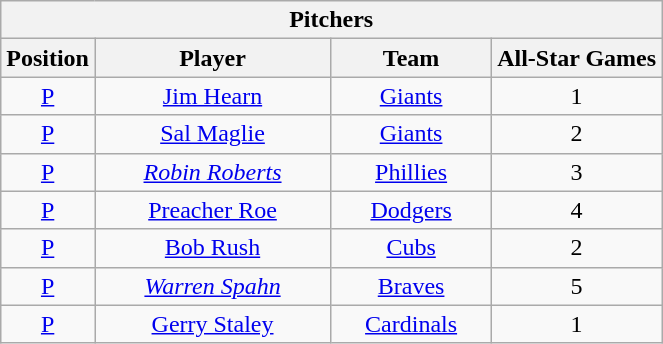<table class="wikitable" style="font-size: 100%; text-align:right;">
<tr>
<th colspan="4">Pitchers</th>
</tr>
<tr>
<th>Position</th>
<th width="150">Player</th>
<th width="100">Team</th>
<th>All-Star Games</th>
</tr>
<tr>
<td align="center"><a href='#'>P</a></td>
<td align="center"><a href='#'>Jim Hearn</a></td>
<td align="center"><a href='#'>Giants</a></td>
<td align="center">1</td>
</tr>
<tr>
<td align="center"><a href='#'>P</a></td>
<td align="center"><a href='#'>Sal Maglie</a></td>
<td align="center"><a href='#'>Giants</a></td>
<td align="center">2</td>
</tr>
<tr>
<td align="center"><a href='#'>P</a></td>
<td align="center"><em><a href='#'>Robin Roberts</a></em></td>
<td align="center"><a href='#'>Phillies</a></td>
<td align="center">3</td>
</tr>
<tr>
<td align="center"><a href='#'>P</a></td>
<td align="center"><a href='#'>Preacher Roe</a></td>
<td align="center"><a href='#'>Dodgers</a></td>
<td align="center">4</td>
</tr>
<tr>
<td align="center"><a href='#'>P</a></td>
<td align="center"><a href='#'>Bob Rush</a></td>
<td align="center"><a href='#'>Cubs</a></td>
<td align="center">2</td>
</tr>
<tr>
<td align="center"><a href='#'>P</a></td>
<td align="center"><em><a href='#'>Warren Spahn</a></em></td>
<td align="center"><a href='#'>Braves</a></td>
<td align="center">5</td>
</tr>
<tr>
<td align="center"><a href='#'>P</a></td>
<td align="center"><a href='#'>Gerry Staley</a></td>
<td align="center"><a href='#'>Cardinals</a></td>
<td align="center">1</td>
</tr>
</table>
